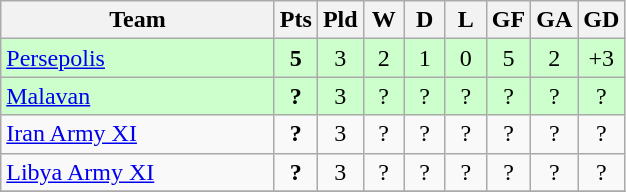<table class="wikitable" style="text-align:center;">
<tr>
<th width=175>Team</th>
<th width=20 abbr="Points">Pts</th>
<th width=20 abbr="Played">Pld</th>
<th width=20 abbr="Won">W</th>
<th width=20 abbr="Drawn">D</th>
<th width=20 abbr="Lost">L</th>
<th width=20 abbr="Goals for">GF</th>
<th width=20 abbr="Goals against">GA</th>
<th width=20 abbr="Goal difference">GD</th>
</tr>
<tr bgcolor=#CCFFCC>
<td style="text-align:left;"> <a href='#'>Persepolis</a></td>
<td><strong>5</strong></td>
<td>3</td>
<td>2</td>
<td>1</td>
<td>0</td>
<td>5</td>
<td>2</td>
<td>+3</td>
</tr>
<tr bgcolor=#CCFFCC>
<td style="text-align:left;"> <a href='#'>Malavan</a></td>
<td><strong>?</strong></td>
<td>3</td>
<td>?</td>
<td>?</td>
<td>?</td>
<td>?</td>
<td>?</td>
<td>?</td>
</tr>
<tr>
<td style="text-align:left;"> <a href='#'>Iran Army XI</a></td>
<td><strong>?</strong></td>
<td>3</td>
<td>?</td>
<td>?</td>
<td>?</td>
<td>?</td>
<td>?</td>
<td>?</td>
</tr>
<tr>
<td style="text-align:left;"> <a href='#'>Libya Army XI</a></td>
<td><strong>?</strong></td>
<td>3</td>
<td>?</td>
<td>?</td>
<td>?</td>
<td>?</td>
<td>?</td>
<td>?</td>
</tr>
<tr>
</tr>
</table>
